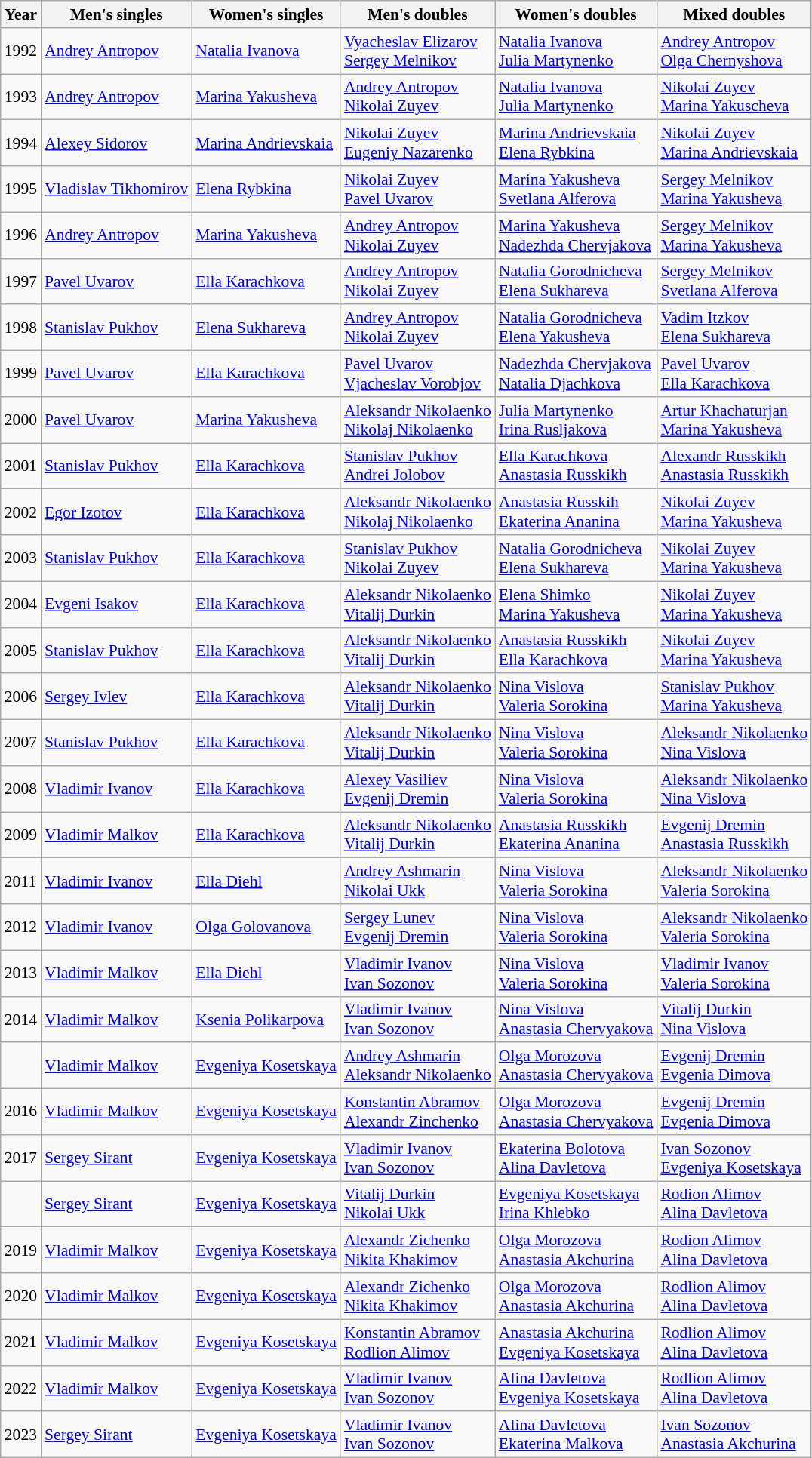<table class=wikitable style="font-size:90%;">
<tr>
<th>Year</th>
<th>Men's singles</th>
<th>Women's singles</th>
<th>Men's doubles</th>
<th>Women's doubles</th>
<th>Mixed doubles</th>
</tr>
<tr>
<td>1992</td>
<td><a href='#'>Andrey Antropov</a></td>
<td><a href='#'>Natalia Ivanova</a></td>
<td><a href='#'>Vyacheslav Elizarov</a> <br> <a href='#'>Sergey Melnikov</a></td>
<td><a href='#'>Natalia Ivanova</a> <br> <a href='#'>Julia Martynenko</a></td>
<td><a href='#'>Andrey Antropov</a> <br> <a href='#'>Olga Chernyshova</a></td>
</tr>
<tr>
<td>1993</td>
<td><a href='#'>Andrey Antropov</a></td>
<td><a href='#'>Marina Yakusheva</a></td>
<td><a href='#'>Andrey Antropov</a> <br> <a href='#'>Nikolai Zuyev</a></td>
<td><a href='#'>Natalia Ivanova</a> <br> <a href='#'>Julia Martynenko</a></td>
<td><a href='#'>Nikolai Zuyev</a> <br> <a href='#'>Marina Yakuscheva</a></td>
</tr>
<tr>
<td>1994</td>
<td><a href='#'>Alexey Sidorov</a></td>
<td><a href='#'>Marina Andrievskaia</a></td>
<td><a href='#'>Nikolai Zuyev</a> <br> <a href='#'>Eugeniy Nazarenko</a></td>
<td><a href='#'>Marina Andrievskaia</a> <br> <a href='#'>Elena Rybkina</a></td>
<td><a href='#'>Nikolai Zuyev</a> <br> <a href='#'>Marina Andrievskaia</a></td>
</tr>
<tr>
<td>1995</td>
<td><a href='#'>Vladislav Tikhomirov</a></td>
<td><a href='#'>Elena Rybkina</a></td>
<td><a href='#'>Nikolai Zuyev</a> <br> <a href='#'>Pavel Uvarov</a></td>
<td><a href='#'>Marina Yakusheva</a> <br> <a href='#'>Svetlana Alferova</a></td>
<td><a href='#'>Sergey Melnikov</a> <br> <a href='#'>Marina Yakusheva</a></td>
</tr>
<tr>
<td>1996</td>
<td><a href='#'>Andrey Antropov</a></td>
<td><a href='#'>Marina Yakusheva</a></td>
<td><a href='#'>Andrey Antropov</a> <br> <a href='#'>Nikolai Zuyev</a></td>
<td><a href='#'>Marina Yakusheva</a> <br> <a href='#'>Nadezhda Chervjakova</a></td>
<td><a href='#'>Sergey Melnikov</a> <br> <a href='#'>Marina Yakusheva</a></td>
</tr>
<tr>
<td>1997</td>
<td><a href='#'>Pavel Uvarov</a></td>
<td><a href='#'>Ella Karachkova</a></td>
<td><a href='#'>Andrey Antropov</a> <br> <a href='#'>Nikolai Zuyev</a></td>
<td><a href='#'>Natalia Gorodnicheva</a> <br> <a href='#'>Elena Sukhareva</a></td>
<td><a href='#'>Sergey Melnikov</a> <br> <a href='#'>Svetlana Alferova</a></td>
</tr>
<tr>
<td>1998</td>
<td><a href='#'>Stanislav Pukhov</a></td>
<td><a href='#'>Elena Sukhareva</a></td>
<td><a href='#'>Andrey Antropov</a> <br> <a href='#'>Nikolai Zuyev</a></td>
<td><a href='#'>Natalia Gorodnicheva</a> <br> <a href='#'>Elena Yakusheva</a></td>
<td><a href='#'>Vadim Itzkov</a> <br> <a href='#'>Elena Sukhareva</a></td>
</tr>
<tr>
<td>1999</td>
<td><a href='#'>Pavel Uvarov</a></td>
<td><a href='#'>Ella Karachkova</a></td>
<td><a href='#'>Pavel Uvarov</a> <br> <a href='#'>Vjacheslav Vorobjov</a></td>
<td><a href='#'>Nadezhda Chervjakova</a> <br> <a href='#'>Natalia Djachkova</a></td>
<td><a href='#'>Pavel Uvarov</a> <br> <a href='#'>Ella Karachkova</a></td>
</tr>
<tr>
<td>2000</td>
<td><a href='#'>Pavel Uvarov</a></td>
<td><a href='#'>Marina Yakusheva</a></td>
<td><a href='#'>Aleksandr Nikolaenko</a> <br> <a href='#'>Nikolaj Nikolaenko</a></td>
<td><a href='#'>Julia Martynenko</a> <br> <a href='#'>Irina Rusljakova</a></td>
<td><a href='#'>Artur Khachaturjan</a> <br> <a href='#'>Marina Yakusheva</a></td>
</tr>
<tr>
<td>2001</td>
<td><a href='#'>Stanislav Pukhov</a></td>
<td><a href='#'>Ella Karachkova</a></td>
<td><a href='#'>Stanislav Pukhov</a> <br> <a href='#'>Andrei Jolobov</a></td>
<td><a href='#'>Ella Karachkova</a> <br> <a href='#'>Anastasia Russkikh</a></td>
<td><a href='#'>Alexandr Russkikh</a> <br> <a href='#'>Anastasia Russkikh</a></td>
</tr>
<tr>
<td>2002</td>
<td><a href='#'>Egor Izotov</a></td>
<td><a href='#'>Ella Karachkova</a></td>
<td><a href='#'>Aleksandr Nikolaenko</a> <br> <a href='#'>Nikolaj Nikolaenko</a></td>
<td><a href='#'>Anastasia Russkih</a> <br> <a href='#'>Ekaterina Ananina</a></td>
<td><a href='#'>Nikolai Zuyev</a> <br> <a href='#'>Marina Yakusheva</a></td>
</tr>
<tr>
<td>2003</td>
<td><a href='#'>Stanislav Pukhov</a></td>
<td><a href='#'>Ella Karachkova</a></td>
<td><a href='#'>Stanislav Pukhov</a> <br> <a href='#'>Nikolai Zuyev</a></td>
<td><a href='#'>Natalia Gorodnicheva</a> <br> <a href='#'>Elena Sukhareva</a></td>
<td><a href='#'>Nikolai Zuyev</a> <br> <a href='#'>Marina Yakusheva</a></td>
</tr>
<tr>
<td>2004</td>
<td><a href='#'>Evgeni Isakov</a></td>
<td><a href='#'>Ella Karachkova</a></td>
<td><a href='#'>Aleksandr Nikolaenko</a> <br> <a href='#'>Vitalij Durkin</a></td>
<td><a href='#'>Elena Shimko</a> <br> <a href='#'>Marina Yakusheva</a></td>
<td><a href='#'>Nikolai Zuyev</a> <br> <a href='#'>Marina Yakusheva</a></td>
</tr>
<tr>
<td>2005</td>
<td><a href='#'>Stanislav Pukhov</a></td>
<td><a href='#'>Ella Karachkova</a></td>
<td><a href='#'>Aleksandr Nikolaenko</a> <br> <a href='#'>Vitalij Durkin</a></td>
<td><a href='#'>Anastasia Russkikh</a> <br> <a href='#'>Ella Karachkova</a></td>
<td><a href='#'>Nikolai Zuyev</a> <br> <a href='#'>Marina Yakusheva</a></td>
</tr>
<tr>
<td>2006</td>
<td><a href='#'>Sergey Ivlev</a></td>
<td><a href='#'>Ella Karachkova</a></td>
<td><a href='#'>Aleksandr Nikolaenko</a> <br> <a href='#'>Vitalij Durkin</a></td>
<td><a href='#'>Nina Vislova</a> <br> <a href='#'>Valeria Sorokina</a></td>
<td><a href='#'>Stanislav Pukhov</a> <br> <a href='#'>Marina Yakusheva</a></td>
</tr>
<tr>
<td>2007</td>
<td><a href='#'>Stanislav Pukhov</a></td>
<td><a href='#'>Ella Karachkova</a></td>
<td><a href='#'>Aleksandr Nikolaenko</a> <br> <a href='#'>Vitalij Durkin</a></td>
<td><a href='#'>Nina Vislova</a> <br> <a href='#'>Valeria Sorokina</a></td>
<td><a href='#'>Aleksandr Nikolaenko</a> <br> <a href='#'>Nina Vislova</a></td>
</tr>
<tr>
<td>2008</td>
<td><a href='#'>Vladimir Ivanov</a></td>
<td><a href='#'>Ella Karachkova</a></td>
<td><a href='#'>Alexey Vasiliev</a> <br> <a href='#'>Evgenij Dremin</a></td>
<td><a href='#'>Nina Vislova</a> <br> <a href='#'>Valeria Sorokina</a></td>
<td><a href='#'>Aleksandr Nikolaenko</a> <br> <a href='#'>Nina Vislova</a></td>
</tr>
<tr>
<td>2009</td>
<td><a href='#'>Vladimir Malkov</a></td>
<td><a href='#'>Ella Karachkova</a></td>
<td><a href='#'>Aleksandr Nikolaenko</a> <br> <a href='#'>Vitalij Durkin</a></td>
<td><a href='#'>Anastasia Russkikh</a> <br> <a href='#'>Ekaterina Ananina</a></td>
<td><a href='#'>Evgenij Dremin</a> <br> <a href='#'>Anastasia Russkikh</a></td>
</tr>
<tr>
<td>2011</td>
<td><a href='#'>Vladimir Ivanov</a></td>
<td><a href='#'>Ella Diehl</a></td>
<td><a href='#'>Andrey Ashmarin</a> <br> <a href='#'>Nikolai Ukk</a></td>
<td><a href='#'>Nina Vislova</a> <br> <a href='#'>Valeria Sorokina</a></td>
<td><a href='#'>Aleksandr Nikolaenko</a> <br> <a href='#'>Valeria Sorokina</a></td>
</tr>
<tr>
<td>2012</td>
<td><a href='#'>Vladimir Ivanov</a></td>
<td><a href='#'>Olga Golovanova</a></td>
<td><a href='#'>Sergey Lunev</a> <br> <a href='#'>Evgenij Dremin</a></td>
<td><a href='#'>Nina Vislova</a> <br> <a href='#'>Valeria Sorokina</a></td>
<td><a href='#'>Aleksandr Nikolaenko</a> <br><a href='#'>Valeria Sorokina</a></td>
</tr>
<tr>
<td>2013</td>
<td><a href='#'>Vladimir Malkov</a></td>
<td><a href='#'>Ella Diehl</a></td>
<td><a href='#'>Vladimir Ivanov</a> <br> <a href='#'>Ivan Sozonov</a></td>
<td><a href='#'>Nina Vislova</a> <br><a href='#'>Valeria Sorokina</a></td>
<td><a href='#'>Vladimir Ivanov</a> <br><a href='#'>Valeria Sorokina</a></td>
</tr>
<tr>
<td>2014</td>
<td><a href='#'>Vladimir Malkov</a></td>
<td><a href='#'>Ksenia Polikarpova</a></td>
<td><a href='#'>Vladimir Ivanov</a> <br> <a href='#'>Ivan Sozonov</a></td>
<td><a href='#'>Nina Vislova</a> <br><a href='#'>Anastasia Chervyakova</a></td>
<td><a href='#'>Vitalij Durkin</a><br><a href='#'>Nina Vislova</a></td>
</tr>
<tr>
<td></td>
<td><a href='#'>Vladimir Malkov</a></td>
<td><a href='#'>Evgeniya Kosetskaya</a></td>
<td><a href='#'>Andrey Ashmarin</a><br><a href='#'>Aleksandr Nikolaenko</a></td>
<td><a href='#'>Olga Morozova</a><br><a href='#'>Anastasia Chervyakova</a></td>
<td><a href='#'>Evgenij Dremin</a><br><a href='#'>Evgenia Dimova</a></td>
</tr>
<tr>
<td>2016</td>
<td><a href='#'>Vladimir Malkov</a></td>
<td><a href='#'>Evgeniya Kosetskaya</a></td>
<td><a href='#'>Konstantin Abramov</a><br><a href='#'>Alexandr Zinchenko</a></td>
<td><a href='#'>Olga Morozova</a><br><a href='#'>Anastasia Chervyakova</a></td>
<td><a href='#'>Evgenij Dremin</a><br><a href='#'>Evgenia Dimova</a></td>
</tr>
<tr>
<td>2017</td>
<td><a href='#'>Sergey Sirant</a></td>
<td><a href='#'>Evgeniya Kosetskaya</a></td>
<td><a href='#'>Vladimir Ivanov</a> <br> <a href='#'>Ivan Sozonov</a></td>
<td><a href='#'>Ekaterina Bolotova</a><br><a href='#'>Alina Davletova</a></td>
<td><a href='#'>Ivan Sozonov</a><br><a href='#'>Evgeniya Kosetskaya</a></td>
</tr>
<tr>
<td></td>
<td><a href='#'>Sergey Sirant</a></td>
<td><a href='#'>Evgeniya Kosetskaya</a></td>
<td><a href='#'>Vitalij Durkin</a> <br> <a href='#'>Nikolai Ukk</a></td>
<td><a href='#'>Evgeniya Kosetskaya</a><br><a href='#'>Irina Khlebko</a></td>
<td><a href='#'>Rodion Alimov</a><br><a href='#'>Alina Davletova</a></td>
</tr>
<tr>
<td>2019</td>
<td><a href='#'>Vladimir Malkov</a></td>
<td><a href='#'>Evgeniya Kosetskaya</a></td>
<td><a href='#'>Alexandr Zichenko</a><br><a href='#'>Nikita Khakimov</a></td>
<td><a href='#'>Olga Morozova</a><br><a href='#'>Anastasia Akchurina</a></td>
<td><a href='#'>Rodion Alimov</a><br><a href='#'>Alina Davletova</a></td>
</tr>
<tr>
<td>2020</td>
<td><a href='#'>Vladimir Malkov</a></td>
<td><a href='#'>Evgeniya Kosetskaya</a></td>
<td><a href='#'>Alexandr Zichenko</a><br><a href='#'>Nikita Khakimov</a></td>
<td><a href='#'>Olga Morozova</a><br><a href='#'>Anastasia Akchurina</a></td>
<td><a href='#'>Rodlion Alimov</a><br><a href='#'>Alina Davletova</a></td>
</tr>
<tr>
<td>2021</td>
<td><a href='#'>Vladimir Malkov</a></td>
<td><a href='#'>Evgeniya Kosetskaya</a></td>
<td><a href='#'>Konstantin Abramov</a><br><a href='#'>Rodlion Alimov</a></td>
<td><a href='#'>Anastasia Akchurina</a><br><a href='#'>Evgeniya Kosetskaya</a></td>
<td><a href='#'>Rodlion Alimov</a><br><a href='#'>Alina Davletova</a></td>
</tr>
<tr>
<td>2022</td>
<td><a href='#'>Vladimir Malkov</a></td>
<td><a href='#'>Evgeniya Kosetskaya</a></td>
<td><a href='#'>Vladimir Ivanov</a> <br> <a href='#'>Ivan Sozonov</a></td>
<td><a href='#'>Alina Davletova</a><br><a href='#'>Evgeniya Kosetskaya</a></td>
<td><a href='#'>Rodlion Alimov</a><br><a href='#'>Alina Davletova</a></td>
</tr>
<tr>
<td>2023</td>
<td><a href='#'>Sergey Sirant</a></td>
<td><a href='#'>Evgeniya Kosetskaya</a></td>
<td><a href='#'>Vladimir Ivanov</a> <br> <a href='#'>Ivan Sozonov</a></td>
<td><a href='#'>Alina Davletova</a><br><a href='#'>Ekaterina Malkova</a></td>
<td><a href='#'>Ivan Sozonov</a><br><a href='#'>Anastasia Akchurina</a></td>
</tr>
</table>
